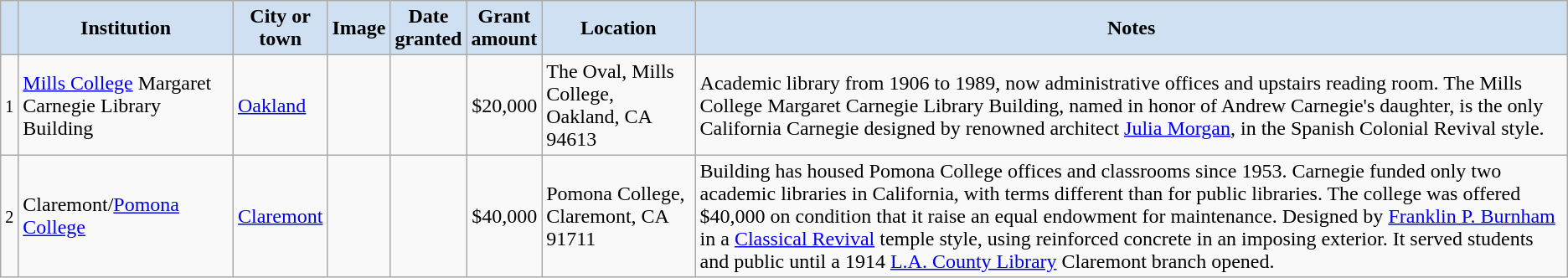<table class="wikitable sortable" align="center">
<tr>
<th style="background-color:#CEE0F2;"></th>
<th style="background-color:#CEE0F2;">Institution</th>
<th style="background-color:#CEE0F2;">City or<br>town</th>
<th style="background-color:#CEE0F2;" class="unsortable">Image</th>
<th style="background-color:#CEE0F2;">Date<br>granted</th>
<th style="background-color:#CEE0F2;">Grant<br>amount</th>
<th style="background-color:#CEE0F2;">Location</th>
<th style="background-color:#CEE0F2;" class="unsortable">Notes</th>
</tr>
<tr ->
<td align=center><small>1</small></td>
<td><a href='#'>Mills College</a> Margaret Carnegie Library Building</td>
<td><a href='#'>Oakland</a></td>
<td></td>
<td></td>
<td align=right>$20,000</td>
<td>The Oval, Mills College, Oakland, CA 94613</td>
<td>Academic library from 1906 to 1989, now administrative offices and upstairs reading room. The Mills College Margaret Carnegie Library Building, named in honor of Andrew Carnegie's daughter, is the only California Carnegie designed by renowned architect <a href='#'>Julia Morgan</a>, in the Spanish Colonial Revival style.</td>
</tr>
<tr ->
<td align=center><small>2</small></td>
<td>Claremont/<a href='#'>Pomona College</a></td>
<td><a href='#'>Claremont</a></td>
<td></td>
<td></td>
<td align=right>$40,000</td>
<td>Pomona College, Claremont, CA 91711</td>
<td> Building has housed Pomona College offices and classrooms since 1953. Carnegie funded only two academic libraries in California, with terms different than for public libraries. The college was offered $40,000 on condition that it raise an equal endowment for maintenance. Designed by <a href='#'>Franklin P. Burnham</a> in a <a href='#'>Classical Revival</a> temple style, using reinforced concrete in an imposing exterior. It served students and public until a 1914 <a href='#'>L.A. County Library</a> Claremont branch opened.</td>
</tr>
</table>
